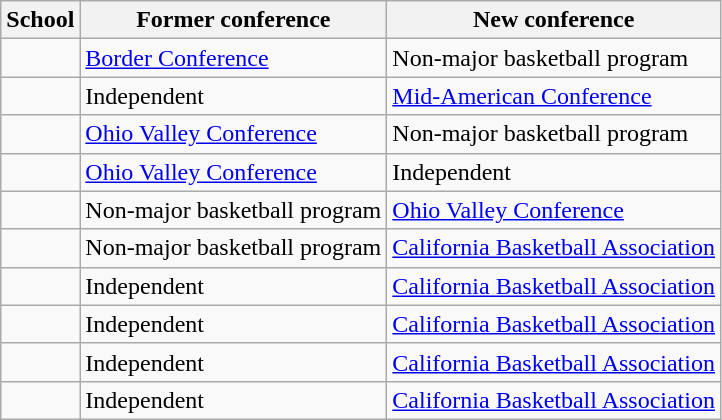<table class="wikitable sortable">
<tr>
<th>School</th>
<th>Former conference</th>
<th>New conference</th>
</tr>
<tr>
<td></td>
<td><a href='#'>Border Conference</a></td>
<td>Non-major basketball program</td>
</tr>
<tr>
<td></td>
<td>Independent</td>
<td><a href='#'>Mid-American Conference</a></td>
</tr>
<tr>
<td></td>
<td><a href='#'>Ohio Valley Conference</a></td>
<td>Non-major basketball program</td>
</tr>
<tr>
<td></td>
<td><a href='#'>Ohio Valley Conference</a></td>
<td>Independent</td>
</tr>
<tr>
<td></td>
<td>Non-major basketball program</td>
<td><a href='#'>Ohio Valley Conference</a></td>
</tr>
<tr>
<td></td>
<td>Non-major basketball program</td>
<td><a href='#'>California Basketball Association</a></td>
</tr>
<tr>
<td></td>
<td>Independent</td>
<td><a href='#'>California Basketball Association</a></td>
</tr>
<tr>
<td></td>
<td>Independent</td>
<td><a href='#'>California Basketball Association</a></td>
</tr>
<tr>
<td></td>
<td>Independent</td>
<td><a href='#'>California Basketball Association</a></td>
</tr>
<tr>
<td></td>
<td>Independent</td>
<td><a href='#'>California Basketball Association</a></td>
</tr>
</table>
